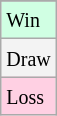<table class="wikitable">
<tr>
</tr>
<tr bgcolor = "#d0ffe3">
<td><small>Win</small></td>
</tr>
<tr bgcolor = "#f3f3f3">
<td><small>Draw</small></td>
</tr>
<tr bgcolor = "#ffd0e3">
<td><small>Loss</small></td>
</tr>
</table>
